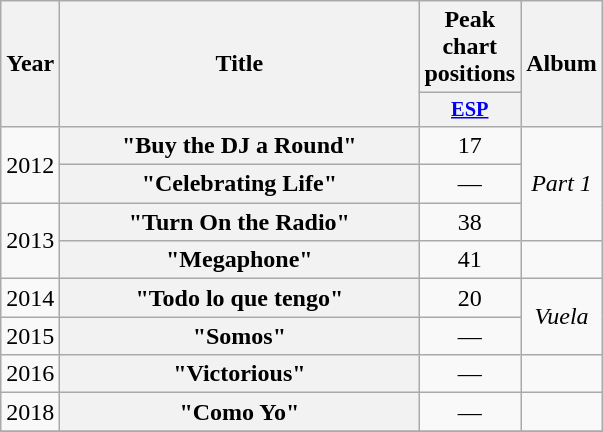<table class="wikitable plainrowheaders" style="text-align:center;">
<tr>
<th scope="col" rowspan="2" style="width:1em;">Year</th>
<th scope="col" rowspan="2" style="width:14.5em;">Title</th>
<th scope="col">Peak chart positions</th>
<th scope="col" rowspan="2">Album</th>
</tr>
<tr>
<th scope="col" style="width:3em;font-size:85%;"><a href='#'><strong>ESP</strong></a></th>
</tr>
<tr>
<td rowspan="2">2012</td>
<th scope="row">"Buy the DJ a Round"</th>
<td>17</td>
<td rowspan="3"><em>Part 1</em></td>
</tr>
<tr>
<th scope="row">"Celebrating Life"</th>
<td>—</td>
</tr>
<tr>
<td rowspan="2">2013</td>
<th scope="row">"Turn On the Radio"</th>
<td>38</td>
</tr>
<tr>
<th scope="row">"Megaphone"</th>
<td>41</td>
<td></td>
</tr>
<tr>
<td>2014</td>
<th scope="row">"Todo lo que tengo"</th>
<td>20</td>
<td rowspan="2"><em>Vuela</em></td>
</tr>
<tr>
<td>2015</td>
<th scope="row">"Somos"</th>
<td>—</td>
</tr>
<tr>
<td>2016</td>
<th scope="row">"Victorious"</th>
<td>—</td>
<td></td>
</tr>
<tr>
<td>2018</td>
<th scope="row">"Como Yo"<br></th>
<td>—</td>
<td></td>
</tr>
<tr>
</tr>
</table>
